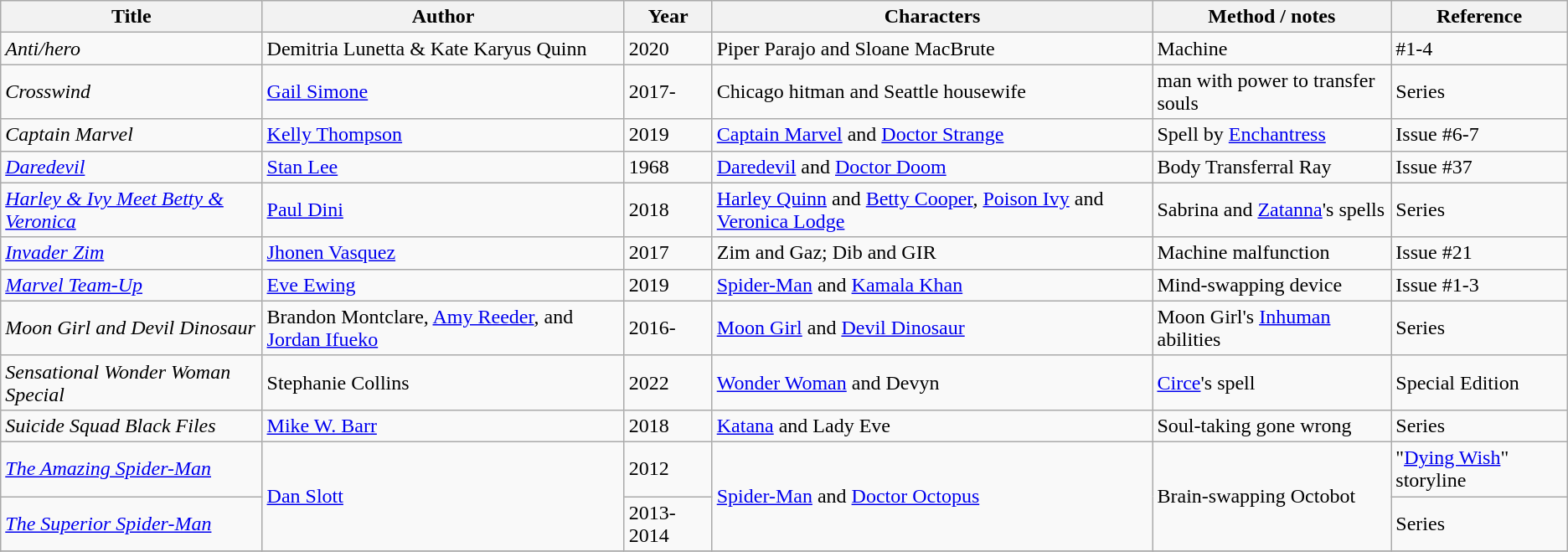<table Class="wikitable sortable">
<tr>
<th>Title</th>
<th>Author</th>
<th>Year</th>
<th>Characters</th>
<th>Method / notes</th>
<th>Reference</th>
</tr>
<tr>
<td><em>Anti/hero</em></td>
<td>Demitria Lunetta & Kate Karyus Quinn</td>
<td>2020</td>
<td>Piper Parajo and Sloane MacBrute</td>
<td>Machine</td>
<td>#1-4</td>
</tr>
<tr>
<td><em>Crosswind</em></td>
<td><a href='#'>Gail Simone</a></td>
<td>2017-</td>
<td>Chicago hitman and Seattle housewife</td>
<td>man with power to transfer souls</td>
<td>Series</td>
</tr>
<tr>
<td><em>Captain Marvel</em></td>
<td><a href='#'>Kelly Thompson</a></td>
<td>2019</td>
<td><a href='#'>Captain Marvel</a> and <a href='#'>Doctor Strange</a></td>
<td>Spell by <a href='#'>Enchantress</a></td>
<td>Issue #6-7</td>
</tr>
<tr>
<td><em><a href='#'>Daredevil</a></em></td>
<td><a href='#'>Stan Lee</a></td>
<td>1968</td>
<td><a href='#'>Daredevil</a> and <a href='#'>Doctor Doom</a></td>
<td>Body Transferral Ray</td>
<td>Issue #37</td>
</tr>
<tr>
<td><em><a href='#'>Harley & Ivy Meet Betty & Veronica</a></em></td>
<td><a href='#'>Paul Dini</a></td>
<td>2018</td>
<td><a href='#'>Harley Quinn</a> and <a href='#'>Betty Cooper</a>, <a href='#'>Poison Ivy</a> and <a href='#'>Veronica Lodge</a></td>
<td>Sabrina and <a href='#'>Zatanna</a>'s spells</td>
<td>Series</td>
</tr>
<tr>
<td><em><a href='#'>Invader Zim</a></em></td>
<td><a href='#'>Jhonen Vasquez</a></td>
<td>2017</td>
<td>Zim and Gaz; Dib and GIR</td>
<td>Machine malfunction</td>
<td>Issue #21</td>
</tr>
<tr>
<td><em><a href='#'>Marvel Team-Up</a></em></td>
<td><a href='#'>Eve Ewing</a></td>
<td>2019</td>
<td><a href='#'>Spider-Man</a> and <a href='#'>Kamala Khan</a></td>
<td>Mind-swapping device</td>
<td>Issue #1-3</td>
</tr>
<tr>
<td><em>Moon Girl and Devil Dinosaur</em></td>
<td>Brandon Montclare, <a href='#'>Amy Reeder</a>, and <a href='#'>Jordan Ifueko</a></td>
<td>2016-</td>
<td><a href='#'>Moon Girl</a> and <a href='#'>Devil Dinosaur</a></td>
<td>Moon Girl's <a href='#'>Inhuman</a> abilities</td>
<td>Series</td>
</tr>
<tr>
<td><em>Sensational Wonder Woman Special</em></td>
<td>Stephanie Collins</td>
<td>2022</td>
<td><a href='#'>Wonder Woman</a> and Devyn</td>
<td><a href='#'>Circe</a>'s spell</td>
<td>Special Edition</td>
</tr>
<tr>
<td><em>Suicide Squad Black Files</em></td>
<td><a href='#'>Mike W. Barr</a></td>
<td>2018</td>
<td><a href='#'>Katana</a> and Lady Eve</td>
<td>Soul-taking gone wrong</td>
<td>Series</td>
</tr>
<tr>
<td><em><a href='#'>The Amazing Spider-Man</a></em></td>
<td rowspan="2"><a href='#'>Dan Slott</a></td>
<td>2012</td>
<td rowspan="2"><a href='#'>Spider-Man</a> and <a href='#'>Doctor Octopus</a></td>
<td rowspan="2">Brain-swapping Octobot</td>
<td>"<a href='#'>Dying Wish</a>" storyline</td>
</tr>
<tr>
<td><em><a href='#'>The Superior Spider-Man</a></em></td>
<td>2013-2014</td>
<td>Series</td>
</tr>
<tr>
</tr>
</table>
